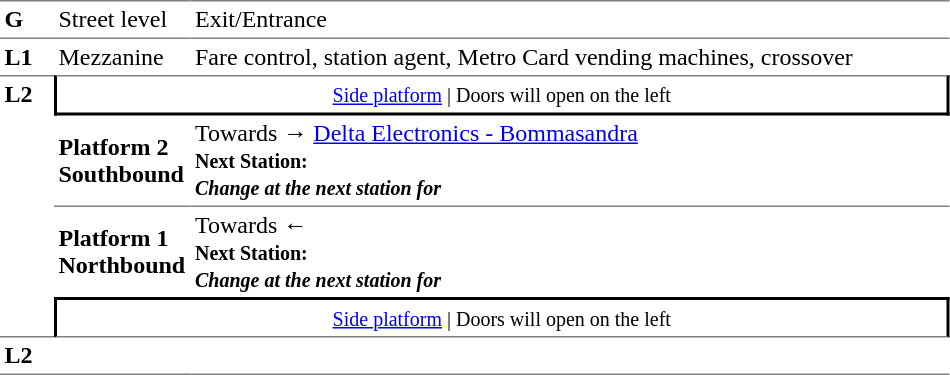<table table border=0 cellspacing=0 cellpadding=3>
<tr>
<td style="border-bottom:solid 1px gray;border-top:solid 1px gray;" width=30 valign=top><strong>G</strong></td>
<td style="border-top:solid 1px gray;border-bottom:solid 1px gray;" width=85 valign=top>Street level</td>
<td style="border-top:solid 1px gray;border-bottom:solid 1px gray;" width=500 valign=top>Exit/Entrance</td>
</tr>
<tr>
<td valign=top><strong>L1</strong></td>
<td valign=top>Mezzanine</td>
<td valign=top>Fare control, station agent, Metro Card vending machines, crossover<br></td>
</tr>
<tr>
<td style="border-top:solid 1px gray;border-bottom:solid 1px gray;" width=30 rowspan=4 valign=top><strong>L2</strong></td>
<td style="border-top:solid 1px gray;border-right:solid 2px black;border-left:solid 2px black;border-bottom:solid 2px black;text-align:center;" colspan=2><small><a href='#'>Side platform</a> | Doors will open on the left </small></td>
</tr>
<tr>
<td style="border-bottom:solid 1px gray;" width=85><span><strong>Platform 2</strong><br><strong>Southbound</strong></span></td>
<td style="border-bottom:solid 1px gray;" width=500>Towards → <a href='#'>Delta Electronics - Bommasandra</a><br><small><strong>Next Station:</strong> </small><br><small><strong><em>Change at the next station for </em></strong></small></td>
</tr>
<tr>
<td><span><strong>Platform 1</strong><br><strong>Northbound</strong></span></td>
<td>Towards ← <br><small><strong>Next Station:</strong> </small><br><small><strong><em>Change at the next station for </em></strong></small></td>
</tr>
<tr>
<td style="border-top:solid 2px black;border-right:solid 2px black;border-left:solid 2px black;border-bottom:solid 1px gray;" colspan=2  align=center><small><a href='#'>Side platform</a> | Doors will open on the left </small></td>
</tr>
<tr>
<td style="border-bottom:solid 1px gray;" width=30 rowspan=2 valign=top><strong>L2</strong></td>
<td style="border-bottom:solid 1px gray;" width=85></td>
<td style="border-bottom:solid 1px gray;" width=500></td>
</tr>
<tr>
</tr>
</table>
